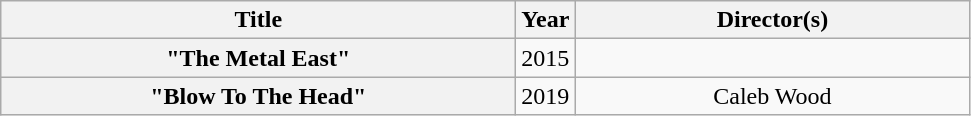<table class="wikitable plainrowheaders" style="text-align:center;">
<tr>
<th scope="col" style="width:21em;">Title</th>
<th scope="col">Year</th>
<th scope="col" style="width:16em;">Director(s)</th>
</tr>
<tr>
<th scope="row">"The Metal East"</th>
<td>2015</td>
<td></td>
</tr>
<tr>
<th scope="row">"Blow To The Head"</th>
<td>2019</td>
<td>Caleb Wood</td>
</tr>
</table>
